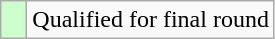<table class="wikitable">
<tr>
<td style="width:10px; background:#cfc"></td>
<td>Qualified for final round</td>
</tr>
</table>
